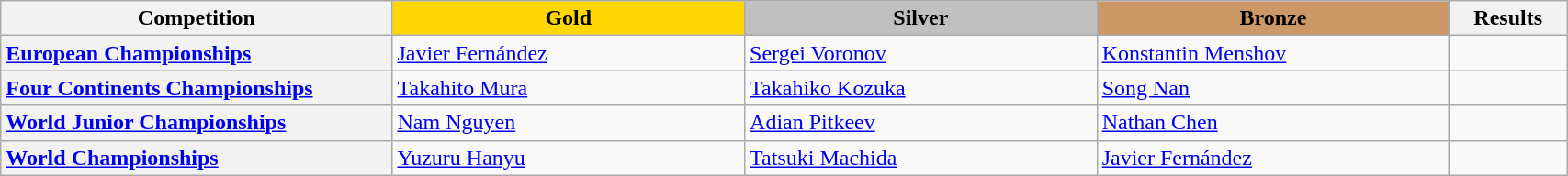<table class="wikitable unsortable" style="text-align:left; width:90%">
<tr>
<th scope="col" style="text-align:center; width:25%">Competition</th>
<td scope="col" style="text-align:center; width:22.5%; background:gold"><strong>Gold</strong></td>
<td scope="col" style="text-align:center; width:22.5%; background:silver"><strong>Silver</strong></td>
<td scope="col" style="text-align:center; width:22.5%; background:#c96"><strong>Bronze</strong></td>
<th scope="col" style="text-align:center; width:7.5%">Results</th>
</tr>
<tr>
<th scope="row" style="text-align:left"> <a href='#'>European Championships</a></th>
<td> <a href='#'>Javier Fernández</a></td>
<td> <a href='#'>Sergei Voronov</a></td>
<td> <a href='#'>Konstantin Menshov</a></td>
<td></td>
</tr>
<tr>
<th scope="row" style="text-align:left"> <a href='#'>Four Continents Championships</a></th>
<td> <a href='#'>Takahito Mura</a></td>
<td> <a href='#'>Takahiko Kozuka</a></td>
<td> <a href='#'>Song Nan</a></td>
<td></td>
</tr>
<tr>
<th scope="row" style="text-align:left"> <a href='#'>World Junior Championships</a></th>
<td> <a href='#'>Nam Nguyen</a></td>
<td> <a href='#'>Adian Pitkeev</a></td>
<td> <a href='#'>Nathan Chen</a></td>
<td></td>
</tr>
<tr>
<th scope="row" style="text-align:left"> <a href='#'>World Championships</a></th>
<td> <a href='#'>Yuzuru Hanyu</a></td>
<td> <a href='#'>Tatsuki Machida</a></td>
<td> <a href='#'>Javier Fernández</a></td>
<td></td>
</tr>
</table>
